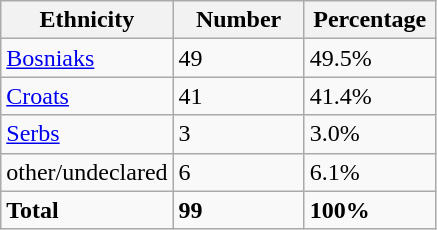<table class="wikitable">
<tr>
<th width="100px">Ethnicity</th>
<th width="80px">Number</th>
<th width="80px">Percentage</th>
</tr>
<tr>
<td><a href='#'>Bosniaks</a></td>
<td>49</td>
<td>49.5%</td>
</tr>
<tr>
<td><a href='#'>Croats</a></td>
<td>41</td>
<td>41.4%</td>
</tr>
<tr>
<td><a href='#'>Serbs</a></td>
<td>3</td>
<td>3.0%</td>
</tr>
<tr>
<td>other/undeclared</td>
<td>6</td>
<td>6.1%</td>
</tr>
<tr>
<td><strong>Total</strong></td>
<td><strong>99</strong></td>
<td><strong>100%</strong></td>
</tr>
</table>
